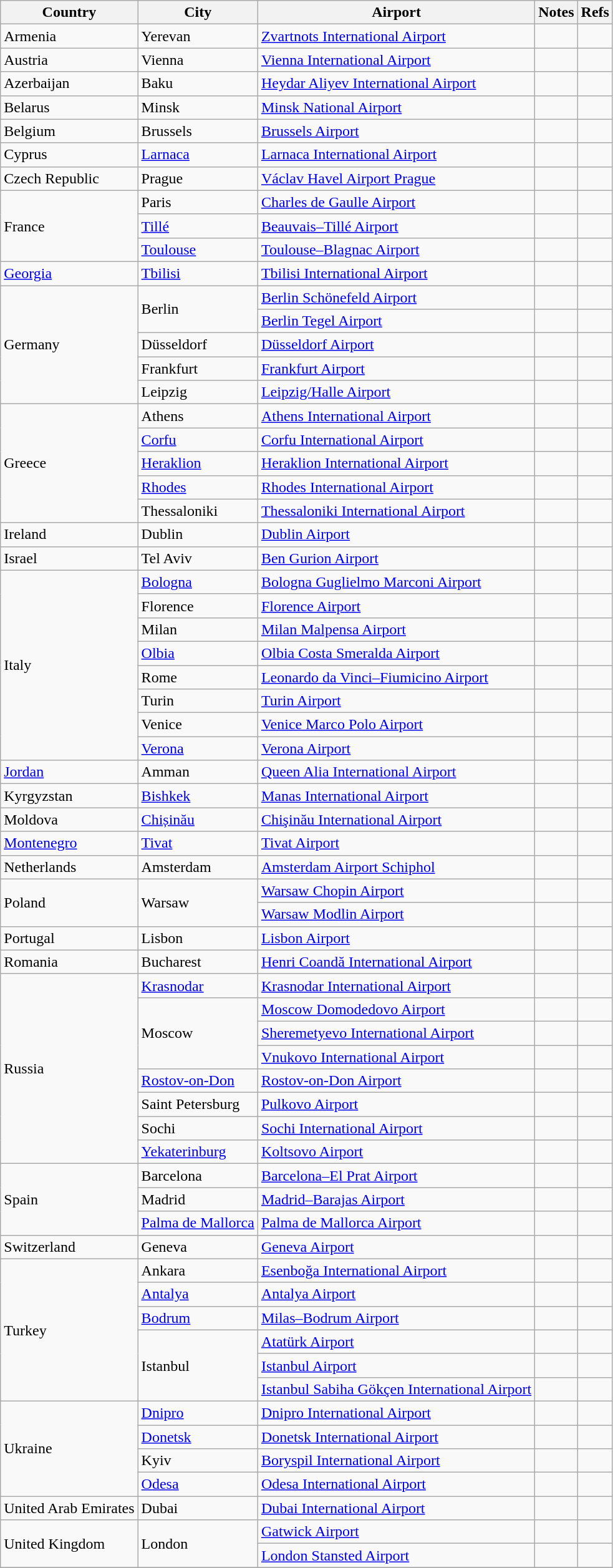<table class="sortable wikitable">
<tr>
<th>Country</th>
<th>City</th>
<th>Airport</th>
<th>Notes</th>
<th>Refs</th>
</tr>
<tr>
<td>Armenia</td>
<td>Yerevan</td>
<td><a href='#'>Zvartnots International Airport</a></td>
<td></td>
<td align=center></td>
</tr>
<tr>
<td>Austria</td>
<td>Vienna</td>
<td><a href='#'>Vienna International Airport</a></td>
<td></td>
<td align=center></td>
</tr>
<tr>
<td>Azerbaijan</td>
<td>Baku</td>
<td><a href='#'>Heydar Aliyev International Airport</a></td>
<td></td>
<td align=center></td>
</tr>
<tr>
<td>Belarus</td>
<td>Minsk</td>
<td><a href='#'>Minsk National Airport</a></td>
<td></td>
<td align=center></td>
</tr>
<tr>
<td>Belgium</td>
<td>Brussels</td>
<td><a href='#'>Brussels Airport</a></td>
<td></td>
<td align=center></td>
</tr>
<tr>
<td>Cyprus</td>
<td><a href='#'>Larnaca</a></td>
<td><a href='#'>Larnaca International Airport</a></td>
<td></td>
<td align=center></td>
</tr>
<tr>
<td>Czech Republic</td>
<td>Prague</td>
<td><a href='#'>Václav Havel Airport Prague</a></td>
<td></td>
<td align=center></td>
</tr>
<tr>
<td rowspan="3">France</td>
<td>Paris</td>
<td><a href='#'>Charles de Gaulle Airport</a></td>
<td></td>
<td align=center></td>
</tr>
<tr>
<td><a href='#'>Tillé</a></td>
<td><a href='#'>Beauvais–Tillé Airport</a></td>
<td align=center></td>
<td align=center></td>
</tr>
<tr>
<td><a href='#'>Toulouse</a></td>
<td><a href='#'>Toulouse–Blagnac Airport</a></td>
<td></td>
<td align=center></td>
</tr>
<tr>
<td><a href='#'>Georgia</a></td>
<td><a href='#'>Tbilisi</a></td>
<td><a href='#'>Tbilisi International Airport</a></td>
<td align=center"l></td>
<td align=center></td>
</tr>
<tr>
<td rowspan="5">Germany</td>
<td rowspan="2">Berlin</td>
<td><a href='#'>Berlin Schönefeld Airport</a></td>
<td></td>
<td align=center></td>
</tr>
<tr>
<td><a href='#'>Berlin Tegel Airport</a></td>
<td></td>
<td align=center></td>
</tr>
<tr>
<td>Düsseldorf</td>
<td><a href='#'>Düsseldorf Airport</a></td>
<td></td>
<td align=center></td>
</tr>
<tr>
<td>Frankfurt</td>
<td><a href='#'>Frankfurt Airport</a></td>
<td align=center></td>
<td align=center></td>
</tr>
<tr>
<td>Leipzig</td>
<td><a href='#'>Leipzig/Halle Airport</a></td>
<td></td>
<td align=center></td>
</tr>
<tr>
<td rowspan="5">Greece</td>
<td>Athens</td>
<td><a href='#'>Athens International Airport</a></td>
<td></td>
<td align=center></td>
</tr>
<tr>
<td><a href='#'>Corfu</a></td>
<td><a href='#'>Corfu International Airport</a></td>
<td></td>
<td align=center></td>
</tr>
<tr>
<td><a href='#'>Heraklion</a></td>
<td><a href='#'>Heraklion International Airport</a></td>
<td></td>
<td align=center></td>
</tr>
<tr>
<td><a href='#'>Rhodes</a></td>
<td><a href='#'>Rhodes International Airport</a></td>
<td></td>
<td align=center></td>
</tr>
<tr>
<td>Thessaloniki</td>
<td><a href='#'>Thessaloniki International Airport</a></td>
<td></td>
<td align=center></td>
</tr>
<tr>
<td>Ireland</td>
<td>Dublin</td>
<td><a href='#'>Dublin Airport</a></td>
<td align=center></td>
<td align=center></td>
</tr>
<tr>
<td>Israel</td>
<td>Tel Aviv</td>
<td><a href='#'>Ben Gurion Airport</a></td>
<td align=center></td>
<td align=center></td>
</tr>
<tr>
<td rowspan="8">Italy</td>
<td><a href='#'>Bologna</a></td>
<td><a href='#'>Bologna Guglielmo Marconi Airport</a></td>
<td align=center></td>
<td align=center></td>
</tr>
<tr>
<td>Florence</td>
<td><a href='#'>Florence Airport</a></td>
<td></td>
<td align=center></td>
</tr>
<tr>
<td>Milan</td>
<td><a href='#'>Milan Malpensa Airport</a></td>
<td align=center></td>
<td align=center></td>
</tr>
<tr>
<td><a href='#'>Olbia</a></td>
<td><a href='#'>Olbia Costa Smeralda Airport</a></td>
<td></td>
<td align=center></td>
</tr>
<tr>
<td>Rome</td>
<td><a href='#'>Leonardo da Vinci–Fiumicino Airport</a></td>
<td align=center></td>
<td align=center></td>
</tr>
<tr>
<td>Turin</td>
<td><a href='#'>Turin Airport</a></td>
<td></td>
<td align=center></td>
</tr>
<tr>
<td>Venice</td>
<td><a href='#'>Venice Marco Polo Airport</a></td>
<td></td>
<td align=center></td>
</tr>
<tr>
<td><a href='#'>Verona</a></td>
<td><a href='#'>Verona Airport</a></td>
<td align=center></td>
<td align=center></td>
</tr>
<tr>
<td><a href='#'>Jordan</a></td>
<td>Amman</td>
<td><a href='#'>Queen Alia International Airport</a></td>
<td></td>
<td align=center></td>
</tr>
<tr>
<td>Kyrgyzstan</td>
<td><a href='#'>Bishkek</a></td>
<td><a href='#'>Manas International Airport</a></td>
<td></td>
<td align=center></td>
</tr>
<tr>
<td>Moldova</td>
<td><a href='#'>Chișinău</a></td>
<td><a href='#'>Chişinău International Airport</a></td>
<td></td>
<td align=center></td>
</tr>
<tr>
<td><a href='#'>Montenegro</a></td>
<td><a href='#'>Tivat</a></td>
<td><a href='#'>Tivat Airport</a></td>
<td></td>
<td align=center></td>
</tr>
<tr>
<td>Netherlands</td>
<td>Amsterdam</td>
<td><a href='#'>Amsterdam Airport Schiphol</a></td>
<td></td>
<td align=center></td>
</tr>
<tr>
<td rowspan="2">Poland</td>
<td rowspan="2">Warsaw</td>
<td><a href='#'>Warsaw Chopin Airport</a></td>
<td></td>
<td align=center></td>
</tr>
<tr>
<td><a href='#'>Warsaw Modlin Airport</a></td>
<td></td>
<td></td>
</tr>
<tr>
<td>Portugal</td>
<td>Lisbon</td>
<td><a href='#'>Lisbon Airport</a></td>
<td align=center></td>
<td align=center></td>
</tr>
<tr>
<td>Romania</td>
<td>Bucharest</td>
<td><a href='#'>Henri Coandă International Airport</a></td>
<td align=center></td>
<td align=center></td>
</tr>
<tr>
<td rowspan="8">Russia</td>
<td><a href='#'>Krasnodar</a></td>
<td><a href='#'>Krasnodar International Airport</a></td>
<td></td>
<td align=center></td>
</tr>
<tr>
<td rowspan="3">Moscow</td>
<td><a href='#'>Moscow Domodedovo Airport</a></td>
<td></td>
<td align=center></td>
</tr>
<tr>
<td><a href='#'>Sheremetyevo International Airport</a></td>
<td></td>
<td align=center></td>
</tr>
<tr>
<td><a href='#'>Vnukovo International Airport</a></td>
<td></td>
<td align=center></td>
</tr>
<tr>
<td><a href='#'>Rostov-on-Don</a></td>
<td><a href='#'>Rostov-on-Don Airport</a></td>
<td></td>
<td align=center></td>
</tr>
<tr>
<td>Saint Petersburg</td>
<td><a href='#'>Pulkovo Airport</a></td>
<td></td>
<td align=center></td>
</tr>
<tr>
<td>Sochi</td>
<td><a href='#'>Sochi International Airport</a></td>
<td></td>
<td align=center></td>
</tr>
<tr>
<td><a href='#'>Yekaterinburg</a></td>
<td><a href='#'>Koltsovo Airport</a></td>
<td></td>
<td align=center></td>
</tr>
<tr>
<td rowspan="3">Spain</td>
<td>Barcelona</td>
<td><a href='#'>Barcelona–El Prat Airport</a></td>
<td align=center></td>
<td align=center></td>
</tr>
<tr>
<td>Madrid</td>
<td><a href='#'>Madrid–Barajas Airport</a></td>
<td></td>
<td align=center></td>
</tr>
<tr>
<td><a href='#'>Palma de Mallorca</a></td>
<td><a href='#'>Palma de Mallorca Airport</a></td>
<td></td>
<td align=center></td>
</tr>
<tr>
<td>Switzerland</td>
<td>Geneva</td>
<td><a href='#'>Geneva Airport</a></td>
<td align=center></td>
<td align=center></td>
</tr>
<tr>
<td rowspan="6">Turkey</td>
<td>Ankara</td>
<td><a href='#'>Esenboğa International Airport</a></td>
<td></td>
<td align=center></td>
</tr>
<tr>
<td><a href='#'>Antalya</a></td>
<td><a href='#'>Antalya Airport</a></td>
<td></td>
<td align=center></td>
</tr>
<tr>
<td><a href='#'>Bodrum</a></td>
<td><a href='#'>Milas–Bodrum Airport</a></td>
<td></td>
<td align=center></td>
</tr>
<tr>
<td rowspan="3">Istanbul</td>
<td><a href='#'>Atatürk Airport</a></td>
<td></td>
<td align=center></td>
</tr>
<tr>
<td><a href='#'>Istanbul Airport</a></td>
<td align=center></td>
<td align=center></td>
</tr>
<tr>
<td><a href='#'>Istanbul Sabiha Gökçen International Airport</a></td>
<td></td>
<td align=center></td>
</tr>
<tr>
<td rowspan="4">Ukraine</td>
<td><a href='#'>Dnipro</a></td>
<td><a href='#'>Dnipro International Airport</a></td>
<td></td>
<td align=center></td>
</tr>
<tr>
<td><a href='#'>Donetsk</a></td>
<td><a href='#'>Donetsk International Airport</a></td>
<td></td>
<td align=center></td>
</tr>
<tr>
<td>Kyiv</td>
<td><a href='#'>Boryspil International Airport</a></td>
<td></td>
<td align=center></td>
</tr>
<tr>
<td><a href='#'>Odesa</a></td>
<td><a href='#'>Odesa International Airport</a></td>
<td></td>
<td align=center></td>
</tr>
<tr>
<td>United Arab Emirates</td>
<td>Dubai</td>
<td><a href='#'>Dubai International Airport</a></td>
<td></td>
<td align=center></td>
</tr>
<tr>
<td rowspan="2">United Kingdom</td>
<td rowspan="2">London</td>
<td><a href='#'>Gatwick Airport</a></td>
<td></td>
<td align=center></td>
</tr>
<tr>
<td><a href='#'>London Stansted Airport</a></td>
<td align=center></td>
<td align=center></td>
</tr>
<tr>
</tr>
</table>
